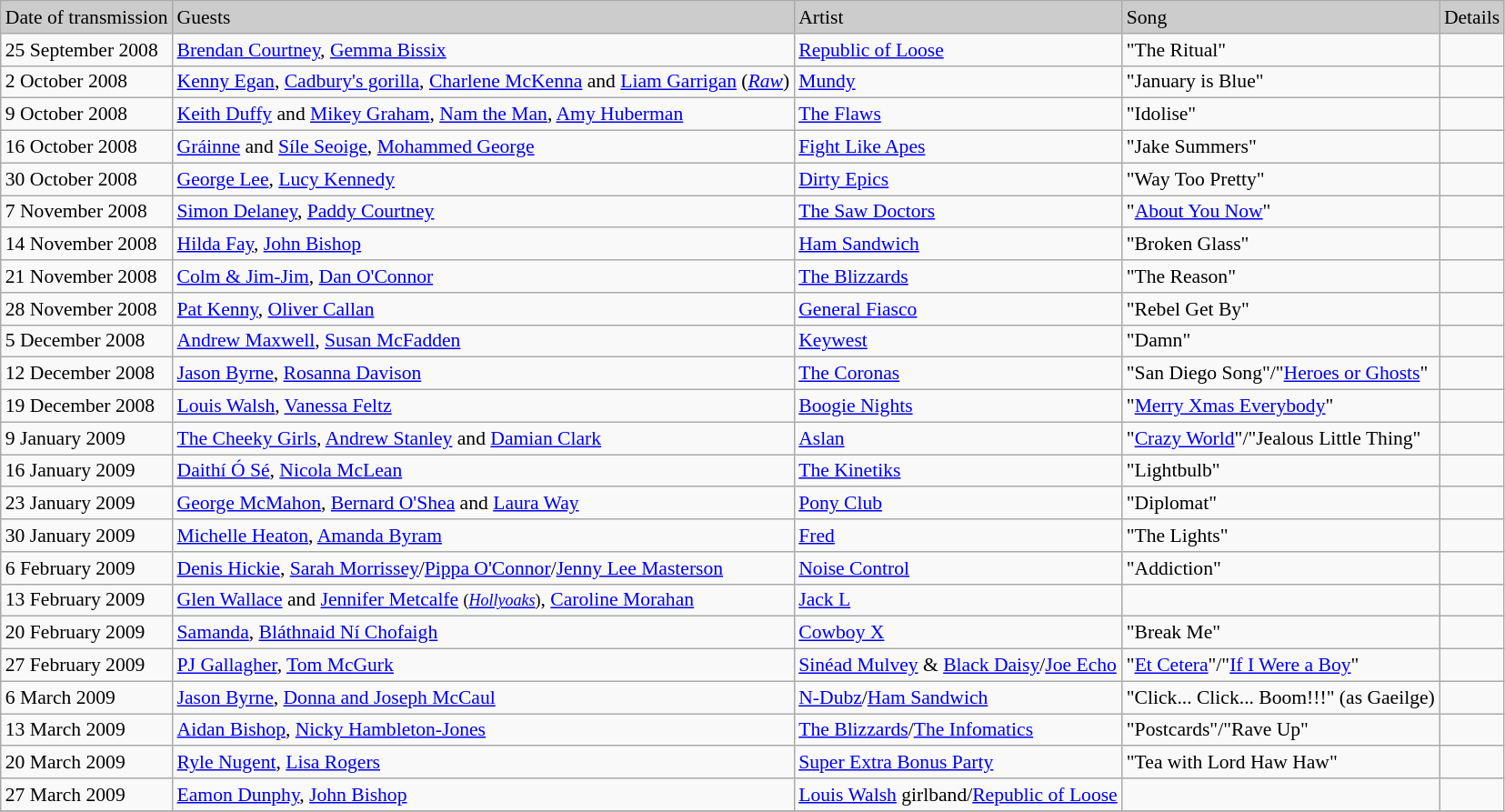<table class="wikitable" style="font-size:90%">
<tr bgcolor="#CCCCCC">
<td>Date of transmission</td>
<td>Guests</td>
<td>Artist</td>
<td>Song</td>
<td>Details</td>
</tr>
<tr>
<td>25 September 2008</td>
<td><a href='#'>Brendan Courtney</a>, <a href='#'>Gemma Bissix</a></td>
<td><a href='#'>Republic of Loose</a></td>
<td>"The Ritual"</td>
<td></td>
</tr>
<tr>
<td>2 October 2008</td>
<td><a href='#'>Kenny Egan</a>, <a href='#'>Cadbury's gorilla</a>, <a href='#'>Charlene McKenna</a> and <a href='#'>Liam Garrigan</a> (<em><a href='#'>Raw</a></em>)</td>
<td><a href='#'>Mundy</a></td>
<td>"January is Blue"</td>
<td></td>
</tr>
<tr>
<td>9 October 2008</td>
<td><a href='#'>Keith Duffy</a> and <a href='#'>Mikey Graham</a>, <a href='#'>Nam the Man</a>, <a href='#'>Amy Huberman</a></td>
<td><a href='#'>The Flaws</a></td>
<td>"Idolise"</td>
<td></td>
</tr>
<tr>
<td>16 October 2008</td>
<td><a href='#'>Gráinne</a> and <a href='#'>Síle Seoige</a>, <a href='#'>Mohammed George</a></td>
<td><a href='#'>Fight Like Apes</a></td>
<td>"Jake Summers"</td>
<td></td>
</tr>
<tr>
<td>30 October 2008</td>
<td><a href='#'>George Lee</a>, <a href='#'>Lucy Kennedy</a></td>
<td><a href='#'>Dirty Epics</a></td>
<td>"Way Too Pretty"</td>
<td></td>
</tr>
<tr>
<td>7 November 2008</td>
<td><a href='#'>Simon Delaney</a>, <a href='#'>Paddy Courtney</a></td>
<td><a href='#'>The Saw Doctors</a></td>
<td>"<a href='#'>About You Now</a>"</td>
<td></td>
</tr>
<tr>
<td>14 November 2008</td>
<td><a href='#'>Hilda Fay</a>, <a href='#'>John Bishop</a></td>
<td><a href='#'>Ham Sandwich</a></td>
<td>"Broken Glass"</td>
<td></td>
</tr>
<tr>
<td>21 November 2008</td>
<td><a href='#'>Colm & Jim-Jim</a>, <a href='#'>Dan O'Connor</a></td>
<td><a href='#'>The Blizzards</a></td>
<td>"The Reason"</td>
<td></td>
</tr>
<tr>
<td>28 November 2008</td>
<td><a href='#'>Pat Kenny</a>, <a href='#'>Oliver Callan</a></td>
<td><a href='#'>General Fiasco</a></td>
<td>"Rebel Get By"</td>
<td></td>
</tr>
<tr>
<td>5 December 2008</td>
<td><a href='#'>Andrew Maxwell</a>, <a href='#'>Susan McFadden</a></td>
<td><a href='#'>Keywest</a></td>
<td>"Damn"</td>
<td></td>
</tr>
<tr>
<td>12 December 2008</td>
<td><a href='#'>Jason Byrne</a>, <a href='#'>Rosanna Davison</a></td>
<td><a href='#'>The Coronas</a></td>
<td>"San Diego Song"/"<a href='#'>Heroes or Ghosts</a>"</td>
<td></td>
</tr>
<tr>
<td>19 December 2008</td>
<td><a href='#'>Louis Walsh</a>, <a href='#'>Vanessa Feltz</a></td>
<td><a href='#'>Boogie Nights</a></td>
<td>"<a href='#'>Merry Xmas Everybody</a>"</td>
<td></td>
</tr>
<tr>
<td>9 January 2009</td>
<td><a href='#'>The Cheeky Girls</a>, <a href='#'>Andrew Stanley</a> and <a href='#'>Damian Clark</a></td>
<td><a href='#'>Aslan</a></td>
<td>"<a href='#'>Crazy World</a>"/"Jealous Little Thing"</td>
<td></td>
</tr>
<tr>
<td>16 January 2009</td>
<td><a href='#'>Daithí Ó Sé</a>, <a href='#'>Nicola McLean</a></td>
<td><a href='#'>The Kinetiks</a></td>
<td>"Lightbulb"</td>
<td></td>
</tr>
<tr>
<td>23 January 2009</td>
<td><a href='#'>George McMahon</a>, <a href='#'>Bernard O'Shea</a> and <a href='#'>Laura Way</a></td>
<td><a href='#'>Pony Club</a></td>
<td>"Diplomat"</td>
<td></td>
</tr>
<tr>
<td>30 January 2009</td>
<td><a href='#'>Michelle Heaton</a>, <a href='#'>Amanda Byram</a></td>
<td><a href='#'>Fred</a></td>
<td>"The Lights"</td>
<td></td>
</tr>
<tr>
<td>6 February 2009</td>
<td><a href='#'>Denis Hickie</a>, <a href='#'>Sarah Morrissey</a>/<a href='#'>Pippa O'Connor</a>/<a href='#'>Jenny Lee Masterson</a></td>
<td><a href='#'>Noise Control</a></td>
<td>"Addiction"</td>
<td></td>
</tr>
<tr>
<td>13 February 2009</td>
<td><a href='#'>Glen Wallace</a> and <a href='#'>Jennifer Metcalfe</a> <small>(<em><a href='#'>Hollyoaks</a></em>)</small>, <a href='#'>Caroline Morahan</a></td>
<td><a href='#'>Jack L</a></td>
<td></td>
<td></td>
</tr>
<tr>
<td>20 February 2009</td>
<td><a href='#'>Samanda</a>, <a href='#'>Bláthnaid Ní Chofaigh</a></td>
<td><a href='#'>Cowboy X</a></td>
<td>"Break Me"</td>
<td></td>
</tr>
<tr>
<td>27 February 2009</td>
<td><a href='#'>PJ Gallagher</a>, <a href='#'>Tom McGurk</a></td>
<td><a href='#'>Sinéad Mulvey</a> & <a href='#'>Black Daisy</a>/<a href='#'>Joe Echo</a></td>
<td>"<a href='#'>Et Cetera</a>"/"<a href='#'>If I Were a Boy</a>"</td>
<td></td>
</tr>
<tr>
<td>6 March 2009</td>
<td><a href='#'>Jason Byrne</a>, <a href='#'>Donna and Joseph McCaul</a></td>
<td><a href='#'>N-Dubz</a>/<a href='#'>Ham Sandwich</a></td>
<td>"Click... Click... Boom!!!" (as Gaeilge)</td>
<td></td>
</tr>
<tr>
<td>13 March 2009</td>
<td><a href='#'>Aidan Bishop</a>, <a href='#'>Nicky Hambleton-Jones</a></td>
<td><a href='#'>The Blizzards</a>/<a href='#'>The Infomatics</a></td>
<td>"Postcards"/"Rave Up"</td>
<td></td>
</tr>
<tr>
<td>20 March 2009</td>
<td><a href='#'>Ryle Nugent</a>, <a href='#'>Lisa Rogers</a></td>
<td><a href='#'>Super Extra Bonus Party</a></td>
<td>"Tea with Lord Haw Haw"</td>
<td></td>
</tr>
<tr>
<td>27 March 2009</td>
<td><a href='#'>Eamon Dunphy</a>, <a href='#'>John Bishop</a></td>
<td><a href='#'>Louis Walsh</a> girlband/<a href='#'>Republic of Loose</a></td>
<td></td>
<td></td>
</tr>
<tr>
</tr>
</table>
